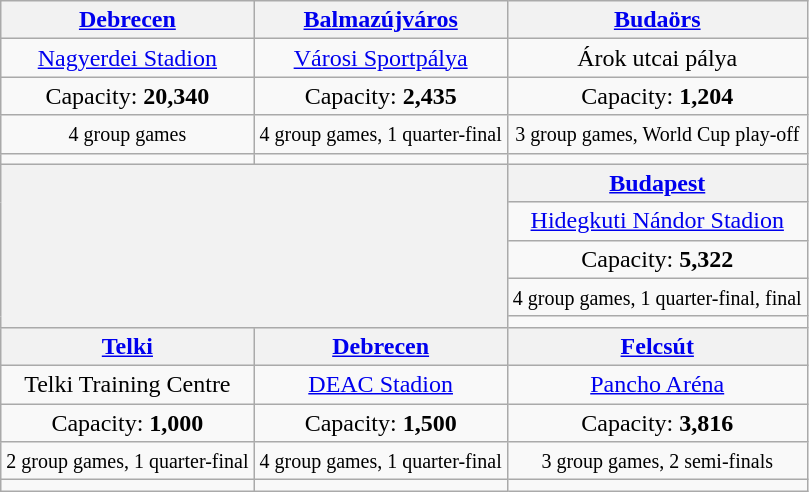<table class="wikitable" style="text-align:center">
<tr>
<th><a href='#'>Debrecen</a></th>
<th><a href='#'>Balmazújváros</a></th>
<th><a href='#'>Budaörs</a></th>
</tr>
<tr>
<td><a href='#'>Nagyerdei Stadion</a></td>
<td><a href='#'>Városi Sportpálya</a></td>
<td>Árok utcai pálya</td>
</tr>
<tr>
<td>Capacity: <strong>20,340</strong></td>
<td>Capacity: <strong>2,435</strong></td>
<td>Capacity: <strong>1,204</strong></td>
</tr>
<tr>
<td><small>4 group games</small></td>
<td><small>4 group games, 1 quarter-final</small></td>
<td><small>3 group games, World Cup play-off</small></td>
</tr>
<tr>
<td></td>
<td></td>
<td></td>
</tr>
<tr>
<th rowspan="5" colspan="2"></th>
<th><a href='#'>Budapest</a></th>
</tr>
<tr>
<td><a href='#'>Hidegkuti Nándor Stadion</a></td>
</tr>
<tr>
<td>Capacity: <strong>5,322</strong></td>
</tr>
<tr>
<td><small>4 group games, 1 quarter-final, final</small></td>
</tr>
<tr>
<td></td>
</tr>
<tr>
<th><a href='#'>Telki</a></th>
<th><a href='#'>Debrecen</a></th>
<th><a href='#'>Felcsút</a></th>
</tr>
<tr>
<td>Telki Training Centre</td>
<td><a href='#'>DEAC Stadion</a></td>
<td><a href='#'>Pancho Aréna</a></td>
</tr>
<tr>
<td>Capacity: <strong>1,000</strong></td>
<td>Capacity: <strong>1,500</strong></td>
<td>Capacity: <strong>3,816</strong></td>
</tr>
<tr>
<td><small>2 group games, 1 quarter-final</small></td>
<td><small>4 group games, 1 quarter-final</small></td>
<td><small>3 group games, 2 semi-finals</small></td>
</tr>
<tr>
<td></td>
<td></td>
<td></td>
</tr>
</table>
